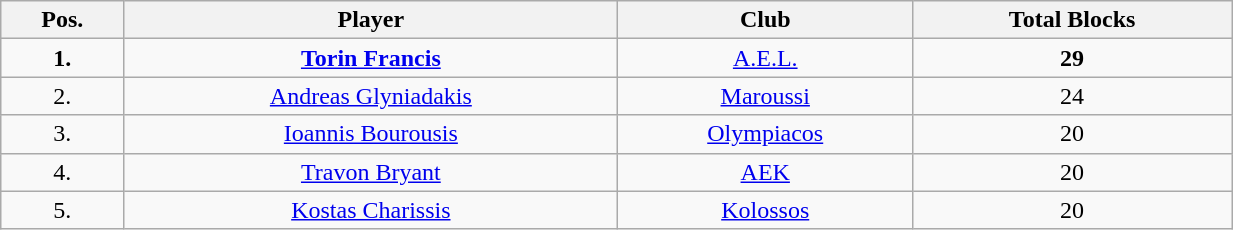<table class="wikitable" style="text-align: center;" width="65%">
<tr>
<th>Pos.</th>
<th>Player</th>
<th>Club</th>
<th>Total Blocks</th>
</tr>
<tr>
<td align="center"><strong>1.</strong></td>
<td> <strong><a href='#'>Torin Francis</a></strong></td>
<td><a href='#'>A.E.L.</a></td>
<td align="center"><strong>29</strong></td>
</tr>
<tr>
<td align="center">2.</td>
<td> <a href='#'>Andreas Glyniadakis</a></td>
<td><a href='#'>Maroussi</a></td>
<td align="center">24</td>
</tr>
<tr>
<td align="center">3.</td>
<td> <a href='#'>Ioannis Bourousis</a></td>
<td><a href='#'>Olympiacos</a></td>
<td align="center">20</td>
</tr>
<tr>
<td align="center">4.</td>
<td> <a href='#'>Travon Bryant</a></td>
<td><a href='#'>AEK</a></td>
<td align="center">20</td>
</tr>
<tr .>
<td align="center">5.</td>
<td> <a href='#'>Kostas Charissis</a></td>
<td><a href='#'>Kolossos</a></td>
<td align="center">20</td>
</tr>
</table>
